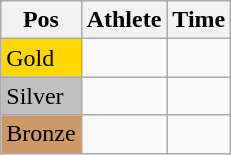<table class="wikitable">
<tr>
<th>Pos</th>
<th>Athlete</th>
<th>Time</th>
</tr>
<tr>
<td bgcolor="gold">Gold</td>
<td></td>
<td></td>
</tr>
<tr>
<td bgcolor="silver">Silver</td>
<td></td>
<td></td>
</tr>
<tr>
<td bgcolor="CC9966">Bronze</td>
<td></td>
<td></td>
</tr>
</table>
